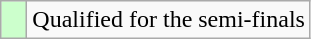<table class="wikitable">
<tr>
<td width=10px bgcolor="#ccffcc"></td>
<td>Qualified for the semi-finals</td>
</tr>
</table>
